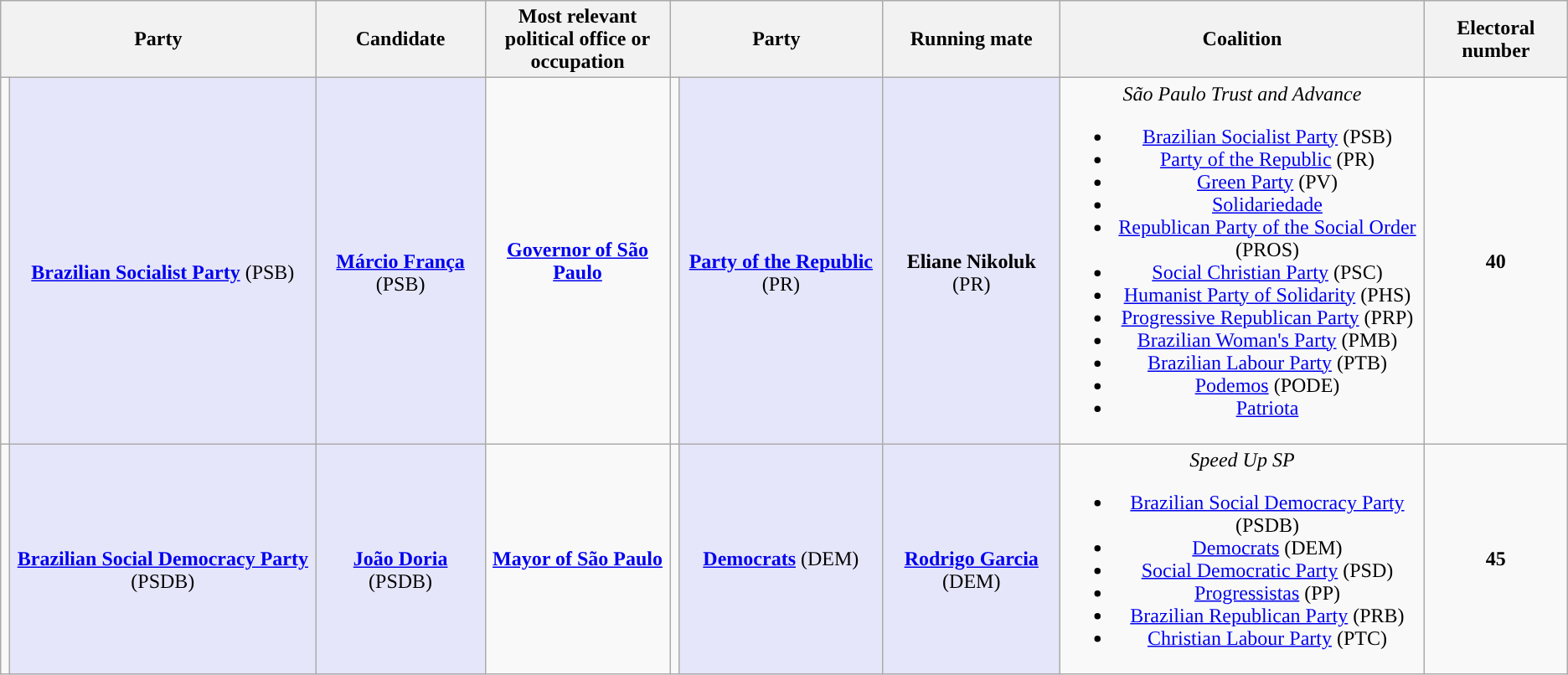<table class="wikitable" style="text-align:center">
<tr>
<th colspan="2">Party</th>
<th>Candidate</th>
<th style="max-width:10em">Most relevant political office or occupation</th>
<th colspan="2">Party</th>
<th>Running mate</th>
<th>Coalition</th>
<th>Electoral number</th>
</tr>
<tr>
<td style="background:"></td>
<td style="background:lavender;" max-width:150px><br><strong><a href='#'>Brazilian Socialist Party</a></strong> (PSB)</td>
<td style="background:lavender;" max-width:150px><br><strong><a href='#'>Márcio França</a></strong> (PSB)</td>
<td style="max-width:10em"><strong><a href='#'>Governor of São Paulo</a></strong><br></td>
<td style="background:"></td>
<td style="background:lavender;" max-width:150px><br><strong><a href='#'>Party of the Republic</a></strong> (PR)</td>
<td style="background:lavender;" max-width:150px><br><strong>Eliane Nikoluk</strong> (PR)</td>
<td><em>São Paulo Trust and Advance</em><br><ul><li><a href='#'>Brazilian Socialist Party</a> (PSB)</li><li><a href='#'>Party of the Republic</a> (PR)</li><li><a href='#'>Green Party</a> (PV)</li><li><a href='#'>Solidariedade</a></li><li><a href='#'>Republican Party of the Social Order</a> (PROS)</li><li><a href='#'>Social Christian Party</a> (PSC)</li><li><a href='#'>Humanist Party of Solidarity</a> (PHS)</li><li><a href='#'>Progressive Republican Party</a> (PRP)</li><li><a href='#'>Brazilian Woman's Party</a> (PMB)</li><li><a href='#'>Brazilian Labour Party</a> (PTB)</li><li><a href='#'>Podemos</a> (PODE)</li><li><a href='#'>Patriota</a></li></ul></td>
<td><strong>40</strong></td>
</tr>
<tr>
<td style="background:"></td>
<td style="background:lavender;" max-width:150px><br><strong><a href='#'>Brazilian Social Democracy Party</a></strong> (PSDB)</td>
<td style="background:lavender;" max-width:150px><br><strong><a href='#'>João Doria</a></strong> (PSDB)</td>
<td style="max-width:10em"><strong><a href='#'>Mayor of São Paulo</a></strong><br></td>
<td style="background:"></td>
<td style="background:lavender;" max-width:150px><strong><a href='#'>Democrats</a></strong> (DEM)</td>
<td style="background:lavender;" max-width:150px><br><strong><a href='#'>Rodrigo Garcia</a></strong> (DEM)</td>
<td><em>Speed Up SP</em><br><ul><li><a href='#'>Brazilian Social Democracy Party</a> (PSDB)</li><li><a href='#'>Democrats</a> (DEM)</li><li><a href='#'>Social Democratic Party</a> (PSD)</li><li><a href='#'>Progressistas</a> (PP)</li><li><a href='#'>Brazilian Republican Party</a> (PRB)</li><li><a href='#'>Christian Labour Party</a> (PTC)</li></ul></td>
<td><strong>45</strong></td>
</tr>
</table>
